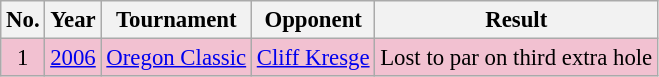<table class="wikitable" style="font-size:95%;">
<tr>
<th>No.</th>
<th>Year</th>
<th>Tournament</th>
<th>Opponent</th>
<th>Result</th>
</tr>
<tr style="background:#F2C1D1;">
<td align=center>1</td>
<td><a href='#'>2006</a></td>
<td><a href='#'>Oregon Classic</a></td>
<td> <a href='#'>Cliff Kresge</a></td>
<td>Lost to par on third extra hole</td>
</tr>
</table>
